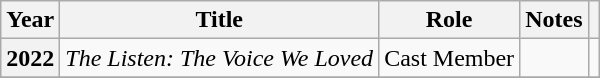<table class="wikitable  plainrowheaders">
<tr>
<th scope="col">Year</th>
<th scope="col">Title</th>
<th scope="col">Role</th>
<th scope="col">Notes</th>
<th scope="col" class="unsortable"></th>
</tr>
<tr>
<th scope="row">2022</th>
<td><em>The Listen: The Voice We Loved</em></td>
<td>Cast Member</td>
<td></td>
<td></td>
</tr>
<tr>
</tr>
</table>
